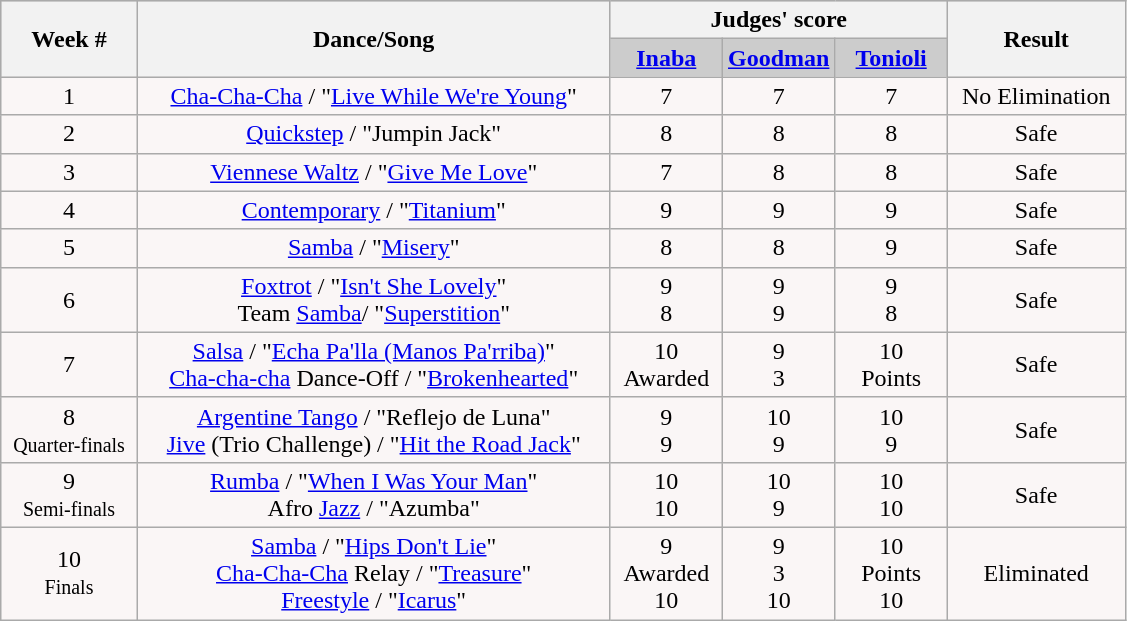<table class="wikitable collapsible collapsed">
<tr style="text-align: center; background:#ccc;">
<th rowspan="2">Week #</th>
<th rowspan="2">Dance/Song</th>
<th colspan="3">Judges' score</th>
<th rowspan="2">Result</th>
</tr>
<tr style="text-align: center; background:#ccc;">
<td style="width:10%; "><strong><a href='#'>Inaba</a></strong></td>
<td style="width:10%; "><strong><a href='#'>Goodman</a></strong></td>
<td style="width:10%; "><strong><a href='#'>Tonioli</a></strong></td>
</tr>
<tr style="text-align: center; background:#faf6f6;">
<td>1</td>
<td><a href='#'>Cha-Cha-Cha</a> / "<a href='#'>Live While We're Young</a>"</td>
<td>7</td>
<td>7</td>
<td>7</td>
<td>No Elimination</td>
</tr>
<tr style="text-align:center; background:#faf6f6;">
<td>2</td>
<td><a href='#'>Quickstep</a> / "Jumpin Jack"</td>
<td>8</td>
<td>8</td>
<td>8</td>
<td>Safe</td>
</tr>
<tr style="text-align:center; background:#faf6f6;">
<td>3</td>
<td><a href='#'>Viennese Waltz</a> / "<a href='#'>Give Me Love</a>"</td>
<td>7</td>
<td>8</td>
<td>8</td>
<td>Safe</td>
</tr>
<tr style="text-align:center; background:#faf6f6;">
<td>4</td>
<td><a href='#'>Contemporary</a> / "<a href='#'>Titanium</a>"</td>
<td>9</td>
<td>9</td>
<td>9</td>
<td>Safe</td>
</tr>
<tr style="text-align:center; background:#faf6f6;">
<td>5</td>
<td><a href='#'>Samba</a> / "<a href='#'>Misery</a>"</td>
<td>8</td>
<td>8</td>
<td>9</td>
<td>Safe</td>
</tr>
<tr style="text-align:center; background:#faf6f6;">
<td>6</td>
<td><a href='#'>Foxtrot</a> / "<a href='#'>Isn't She Lovely</a>" <br> Team <a href='#'>Samba</a>/ "<a href='#'>Superstition</a>"</td>
<td>9<br>8</td>
<td>9<br>9</td>
<td>9<br>8</td>
<td>Safe</td>
</tr>
<tr style="text-align:center; background:#faf6f6;">
<td>7</td>
<td><a href='#'>Salsa</a> / "<a href='#'>Echa Pa'lla (Manos Pa'rriba)</a>" <br> <a href='#'>Cha-cha-cha</a> Dance-Off / "<a href='#'>Brokenhearted</a>"</td>
<td>10<br>Awarded</td>
<td>9<br>3</td>
<td>10<br>Points</td>
<td>Safe</td>
</tr>
<tr style="text-align:center; background:#faf6f6;">
<td>8 <br><small>Quarter-finals</small></td>
<td><a href='#'>Argentine Tango</a>  / "Reflejo de Luna" <br> <a href='#'>Jive</a> (Trio Challenge) / "<a href='#'>Hit the Road Jack</a>"</td>
<td>9<br>9</td>
<td>10<br>9</td>
<td>10<br>9</td>
<td>Safe</td>
</tr>
<tr style="text-align:center; background:#faf6f6;">
<td>9 <br><small>Semi-finals</small></td>
<td><a href='#'>Rumba</a> / "<a href='#'>When I Was Your Man</a>" <br> Afro <a href='#'>Jazz</a> / "Azumba"</td>
<td>10<br>10</td>
<td>10<br>9</td>
<td>10<br>10</td>
<td>Safe</td>
</tr>
<tr style="text-align:center; background:#faf6f6;">
<td>10 <br><small>Finals</small></td>
<td><a href='#'>Samba</a> / "<a href='#'>Hips Don't Lie</a>" <br> <a href='#'>Cha-Cha-Cha</a> Relay / "<a href='#'>Treasure</a>" <br> <a href='#'>Freestyle</a> / "<a href='#'>Icarus</a>"</td>
<td>9<br>Awarded<br>10</td>
<td>9<br>3<br>10</td>
<td>10<br>Points<br>10</td>
<td>Eliminated</td>
</tr>
</table>
